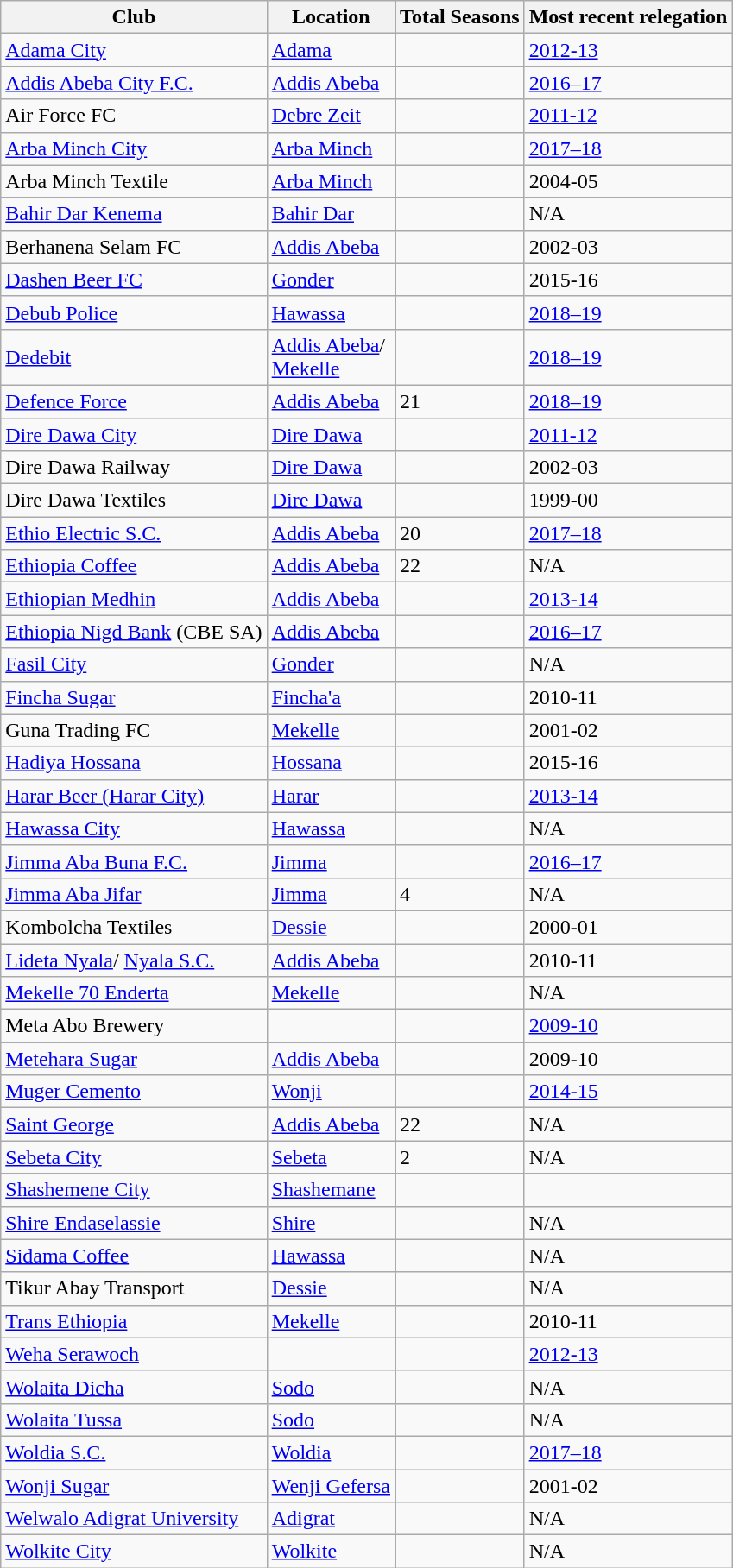<table class="wikitable sortable">
<tr>
<th>Club</th>
<th>Location</th>
<th>Total Seasons</th>
<th>Most recent relegation</th>
</tr>
<tr>
<td><a href='#'>Adama City</a></td>
<td><a href='#'>Adama</a></td>
<td></td>
<td><a href='#'>2012-13</a></td>
</tr>
<tr>
<td><a href='#'>Addis Abeba City F.C.</a></td>
<td><a href='#'>Addis Abeba</a></td>
<td></td>
<td><a href='#'>2016–17</a></td>
</tr>
<tr>
<td>Air Force FC</td>
<td><a href='#'>Debre Zeit</a></td>
<td></td>
<td><a href='#'>2011-12</a></td>
</tr>
<tr>
<td><a href='#'>Arba Minch City</a></td>
<td><a href='#'>Arba Minch</a></td>
<td></td>
<td><a href='#'>2017–18</a></td>
</tr>
<tr>
<td>Arba Minch Textile</td>
<td><a href='#'>Arba Minch</a></td>
<td></td>
<td>2004-05</td>
</tr>
<tr>
<td><a href='#'>Bahir Dar Kenema</a></td>
<td><a href='#'>Bahir Dar</a></td>
<td></td>
<td>N/A</td>
</tr>
<tr>
<td>Berhanena Selam FC</td>
<td><a href='#'>Addis Abeba</a></td>
<td></td>
<td>2002-03</td>
</tr>
<tr>
<td><a href='#'>Dashen Beer FC</a></td>
<td><a href='#'>Gonder</a></td>
<td></td>
<td>2015-16</td>
</tr>
<tr>
<td><a href='#'>Debub Police</a></td>
<td><a href='#'>Hawassa</a></td>
<td></td>
<td><a href='#'>2018–19</a></td>
</tr>
<tr>
<td><a href='#'>Dedebit</a></td>
<td><a href='#'>Addis Abeba</a>/<br><a href='#'>Mekelle</a></td>
<td></td>
<td><a href='#'>2018–19</a></td>
</tr>
<tr>
<td><a href='#'>Defence Force</a></td>
<td><a href='#'>Addis Abeba</a></td>
<td>21</td>
<td><a href='#'>2018–19</a></td>
</tr>
<tr>
<td><a href='#'>Dire Dawa City</a></td>
<td><a href='#'>Dire Dawa</a></td>
<td></td>
<td><a href='#'>2011-12</a></td>
</tr>
<tr>
<td>Dire Dawa Railway</td>
<td><a href='#'>Dire Dawa</a></td>
<td></td>
<td>2002-03</td>
</tr>
<tr>
<td>Dire Dawa Textiles</td>
<td><a href='#'>Dire Dawa</a></td>
<td></td>
<td>1999-00</td>
</tr>
<tr>
<td><a href='#'>Ethio Electric S.C.</a></td>
<td><a href='#'>Addis Abeba</a></td>
<td>20</td>
<td><a href='#'>2017–18</a></td>
</tr>
<tr>
<td><a href='#'>Ethiopia Coffee</a></td>
<td><a href='#'>Addis Abeba</a></td>
<td>22</td>
<td>N/A</td>
</tr>
<tr>
<td><a href='#'>Ethiopian Medhin</a></td>
<td><a href='#'>Addis Abeba</a></td>
<td></td>
<td><a href='#'>2013-14</a></td>
</tr>
<tr>
<td><a href='#'>Ethiopia Nigd Bank</a> (CBE SA)</td>
<td><a href='#'>Addis Abeba</a></td>
<td></td>
<td><a href='#'>2016–17</a></td>
</tr>
<tr>
<td><a href='#'>Fasil City</a></td>
<td><a href='#'>Gonder</a></td>
<td></td>
<td>N/A</td>
</tr>
<tr>
<td><a href='#'>Fincha Sugar</a></td>
<td><a href='#'>Fincha'a</a></td>
<td></td>
<td>2010-11</td>
</tr>
<tr>
<td>Guna Trading FC</td>
<td><a href='#'>Mekelle</a></td>
<td></td>
<td>2001-02</td>
</tr>
<tr>
<td><a href='#'>Hadiya Hossana</a></td>
<td><a href='#'>Hossana</a></td>
<td></td>
<td>2015-16</td>
</tr>
<tr>
<td><a href='#'>Harar Beer (Harar City)</a></td>
<td><a href='#'>Harar</a></td>
<td></td>
<td><a href='#'>2013-14</a></td>
</tr>
<tr>
<td><a href='#'>Hawassa City</a></td>
<td><a href='#'>Hawassa</a></td>
<td></td>
<td>N/A</td>
</tr>
<tr>
<td><a href='#'>Jimma Aba Buna F.C.</a></td>
<td><a href='#'>Jimma</a></td>
<td></td>
<td><a href='#'>2016–17</a></td>
</tr>
<tr>
<td><a href='#'>Jimma Aba Jifar</a></td>
<td><a href='#'>Jimma</a></td>
<td>4</td>
<td>N/A</td>
</tr>
<tr>
<td>Kombolcha Textiles</td>
<td><a href='#'>Dessie</a></td>
<td></td>
<td>2000-01</td>
</tr>
<tr>
<td><a href='#'>Lideta Nyala</a>/ <a href='#'>Nyala S.C.</a></td>
<td><a href='#'>Addis Abeba</a></td>
<td></td>
<td>2010-11</td>
</tr>
<tr>
<td><a href='#'>Mekelle 70 Enderta</a></td>
<td><a href='#'>Mekelle</a></td>
<td></td>
<td>N/A</td>
</tr>
<tr>
<td>Meta Abo Brewery</td>
<td></td>
<td></td>
<td><a href='#'>2009-10</a></td>
</tr>
<tr>
<td><a href='#'>Metehara Sugar</a></td>
<td><a href='#'>Addis Abeba</a></td>
<td></td>
<td>2009-10</td>
</tr>
<tr>
<td><a href='#'>Muger Cemento</a></td>
<td><a href='#'>Wonji</a></td>
<td></td>
<td><a href='#'>2014-15</a></td>
</tr>
<tr>
<td><a href='#'>Saint George</a></td>
<td><a href='#'>Addis Abeba</a></td>
<td>22</td>
<td>N/A</td>
</tr>
<tr>
<td><a href='#'>Sebeta City</a></td>
<td><a href='#'>Sebeta</a></td>
<td>2</td>
<td>N/A</td>
</tr>
<tr>
<td><a href='#'>Shashemene City</a></td>
<td><a href='#'>Shashemane</a></td>
<td></td>
<td></td>
</tr>
<tr>
<td><a href='#'>Shire Endaselassie</a></td>
<td><a href='#'>Shire</a></td>
<td></td>
<td>N/A</td>
</tr>
<tr>
<td><a href='#'>Sidama Coffee</a></td>
<td><a href='#'>Hawassa</a></td>
<td></td>
<td>N/A</td>
</tr>
<tr>
<td>Tikur Abay Transport</td>
<td><a href='#'>Dessie</a></td>
<td></td>
<td>N/A</td>
</tr>
<tr>
<td><a href='#'>Trans Ethiopia</a></td>
<td><a href='#'>Mekelle</a></td>
<td></td>
<td>2010-11</td>
</tr>
<tr>
<td><a href='#'>Weha Serawoch</a></td>
<td></td>
<td></td>
<td><a href='#'>2012-13</a></td>
</tr>
<tr>
<td><a href='#'>Wolaita Dicha</a></td>
<td><a href='#'>Sodo</a></td>
<td></td>
<td>N/A</td>
</tr>
<tr>
<td><a href='#'>Wolaita Tussa</a></td>
<td><a href='#'>Sodo</a></td>
<td></td>
<td>N/A</td>
</tr>
<tr>
<td><a href='#'>Woldia S.C.</a></td>
<td><a href='#'>Woldia</a></td>
<td></td>
<td><a href='#'>2017–18</a></td>
</tr>
<tr>
<td><a href='#'>Wonji Sugar</a></td>
<td><a href='#'>Wenji Gefersa</a></td>
<td></td>
<td>2001-02</td>
</tr>
<tr>
<td><a href='#'>Welwalo Adigrat University</a></td>
<td><a href='#'>Adigrat</a></td>
<td></td>
<td>N/A</td>
</tr>
<tr>
<td><a href='#'>Wolkite City</a></td>
<td><a href='#'>Wolkite</a></td>
<td></td>
<td>N/A</td>
</tr>
</table>
